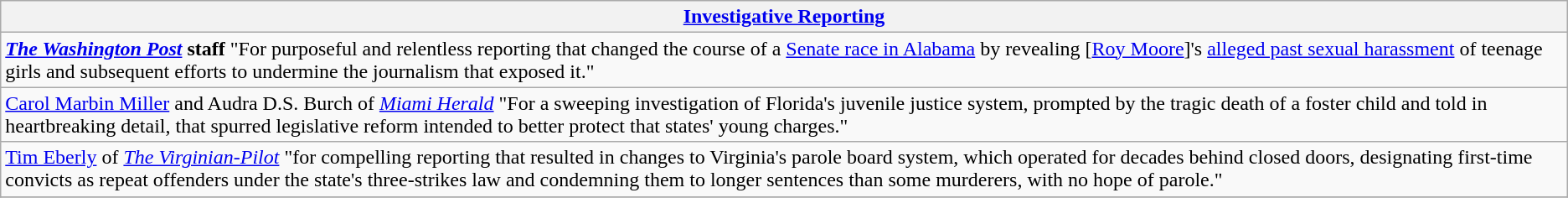<table class="wikitable" style="float:left; float:none;">
<tr>
<th><a href='#'>Investigative Reporting</a></th>
</tr>
<tr>
<td><strong><em><a href='#'>The Washington Post</a></em></strong> <strong>staff</strong> "For purposeful and relentless reporting that changed the course of a <a href='#'>Senate race in Alabama</a> by revealing [<a href='#'>Roy Moore</a>]'s <a href='#'>alleged past sexual harassment</a> of teenage girls and subsequent efforts to undermine the journalism that exposed it."</td>
</tr>
<tr>
<td><a href='#'>Carol Marbin Miller</a> and Audra D.S. Burch of <em><a href='#'>Miami Herald</a></em> "For a sweeping investigation of Florida's juvenile justice system, prompted by the tragic death of a foster child and told in heartbreaking detail, that spurred legislative reform intended to better protect that states' young charges."</td>
</tr>
<tr>
<td><a href='#'>Tim Eberly</a> of <em><a href='#'>The Virginian-Pilot</a></em> "for compelling reporting that resulted in changes to Virginia's parole board system, which operated for decades behind closed doors, designating first-time convicts as repeat offenders under the state's three-strikes law and condemning them to longer sentences than some murderers, with no hope of parole."</td>
</tr>
<tr>
</tr>
</table>
